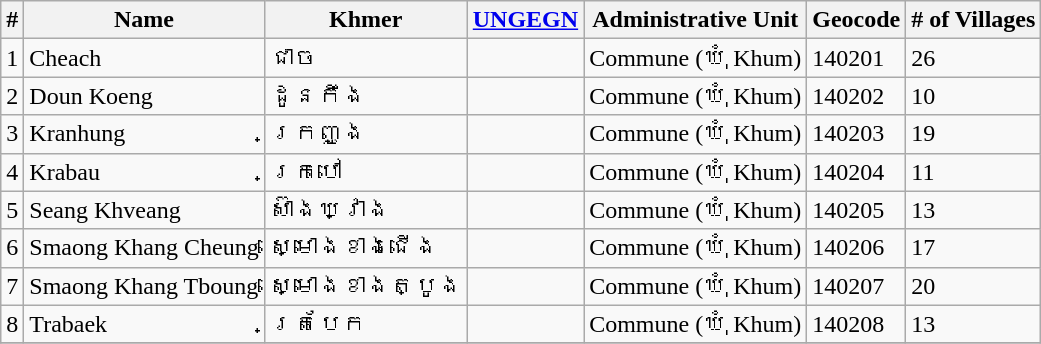<table class="wikitable sortable">
<tr>
<th>#</th>
<th>Name</th>
<th>Khmer</th>
<th><a href='#'>UNGEGN</a></th>
<th>Administrative Unit</th>
<th>Geocode</th>
<th># of Villages</th>
</tr>
<tr>
<td>1</td>
<td>Cheach</td>
<td>ជាច</td>
<td></td>
<td>Commune (ឃុំ Khum)</td>
<td>140201</td>
<td>26</td>
</tr>
<tr>
<td>2</td>
<td>Doun Koeng</td>
<td>ដូនកឹង</td>
<td></td>
<td>Commune (ឃុំ Khum)</td>
<td>140202</td>
<td>10</td>
</tr>
<tr>
<td>3</td>
<td>Kranhung</td>
<td>ក្រញូង</td>
<td></td>
<td>Commune (ឃុំ Khum)</td>
<td>140203</td>
<td>19</td>
</tr>
<tr>
<td>4</td>
<td>Krabau</td>
<td>ក្របៅ</td>
<td></td>
<td>Commune (ឃុំ Khum)</td>
<td>140204</td>
<td>11</td>
</tr>
<tr>
<td>5</td>
<td>Seang Khveang</td>
<td>ស៊ាងឃ្វាង</td>
<td></td>
<td>Commune (ឃុំ Khum)</td>
<td>140205</td>
<td>13</td>
</tr>
<tr>
<td>6</td>
<td>Smaong Khang Cheung</td>
<td>ស្មោងខាងជើង</td>
<td></td>
<td>Commune (ឃុំ Khum)</td>
<td>140206</td>
<td>17</td>
</tr>
<tr>
<td>7</td>
<td>Smaong Khang Tboung</td>
<td>ស្មោងខាងត្បូង</td>
<td></td>
<td>Commune (ឃុំ Khum)</td>
<td>140207</td>
<td>20</td>
</tr>
<tr>
<td>8</td>
<td>Trabaek</td>
<td>ត្របែក</td>
<td></td>
<td>Commune (ឃុំ Khum)</td>
<td>140208</td>
<td>13</td>
</tr>
<tr>
</tr>
</table>
